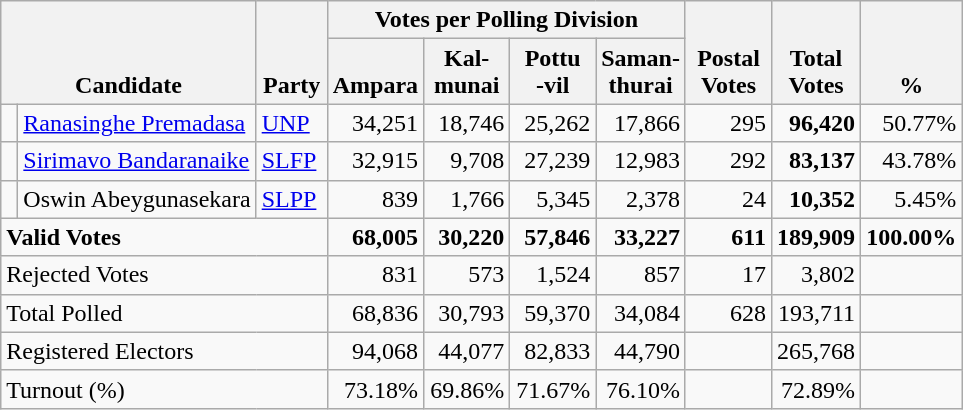<table class="wikitable" border="1" style="text-align:right;">
<tr>
<th align=left valign=bottom rowspan=2 colspan=2>Candidate</th>
<th align=left valign=bottom rowspan=2 width="40">Party</th>
<th colspan=4>Votes per Polling Division</th>
<th align=center valign=bottom rowspan=2 width="50">Postal<br>Votes</th>
<th align=center valign=bottom rowspan=2 width="50">Total Votes</th>
<th align=center valign=bottom rowspan=2 width="50">%</th>
</tr>
<tr>
<th align=center valign=bottom width="50">Ampara</th>
<th align=center valign=bottom width="50">Kal-<br>munai</th>
<th align=center valign=bottom width="50">Pottu<br>-vil</th>
<th align=center valign=bottom width="50">Saman-<br>thurai</th>
</tr>
<tr>
<td bgcolor=> </td>
<td align=left><a href='#'>Ranasinghe Premadasa</a></td>
<td align=left><a href='#'>UNP</a></td>
<td>34,251</td>
<td>18,746</td>
<td>25,262</td>
<td>17,866</td>
<td>295</td>
<td><strong>96,420</strong></td>
<td>50.77%</td>
</tr>
<tr>
<td bgcolor=> </td>
<td align=left><a href='#'>Sirimavo Bandaranaike</a></td>
<td align=left><a href='#'>SLFP</a></td>
<td>32,915</td>
<td>9,708</td>
<td>27,239</td>
<td>12,983</td>
<td>292</td>
<td><strong>83,137</strong></td>
<td>43.78%</td>
</tr>
<tr>
<td></td>
<td align=left>Oswin Abeygunasekara</td>
<td align=left><a href='#'>SLPP</a></td>
<td>839</td>
<td>1,766</td>
<td>5,345</td>
<td>2,378</td>
<td>24</td>
<td><strong>10,352</strong></td>
<td>5.45%</td>
</tr>
<tr>
<td align=left colspan=3><strong>Valid Votes</strong></td>
<td><strong>68,005</strong></td>
<td><strong>30,220</strong></td>
<td><strong>57,846</strong></td>
<td><strong>33,227</strong></td>
<td><strong>611</strong></td>
<td><strong>189,909</strong></td>
<td><strong>100.00%</strong></td>
</tr>
<tr>
<td align=left colspan=3>Rejected Votes</td>
<td>831</td>
<td>573</td>
<td>1,524</td>
<td>857</td>
<td>17</td>
<td>3,802</td>
<td></td>
</tr>
<tr>
<td align=left colspan=3>Total Polled</td>
<td>68,836</td>
<td>30,793</td>
<td>59,370</td>
<td>34,084</td>
<td>628</td>
<td>193,711</td>
<td></td>
</tr>
<tr>
<td align=left colspan=3>Registered Electors</td>
<td>94,068</td>
<td>44,077</td>
<td>82,833</td>
<td>44,790</td>
<td></td>
<td>265,768</td>
<td></td>
</tr>
<tr>
<td align=left colspan=3>Turnout (%)</td>
<td>73.18%</td>
<td>69.86%</td>
<td>71.67%</td>
<td>76.10%</td>
<td></td>
<td>72.89%</td>
<td></td>
</tr>
</table>
